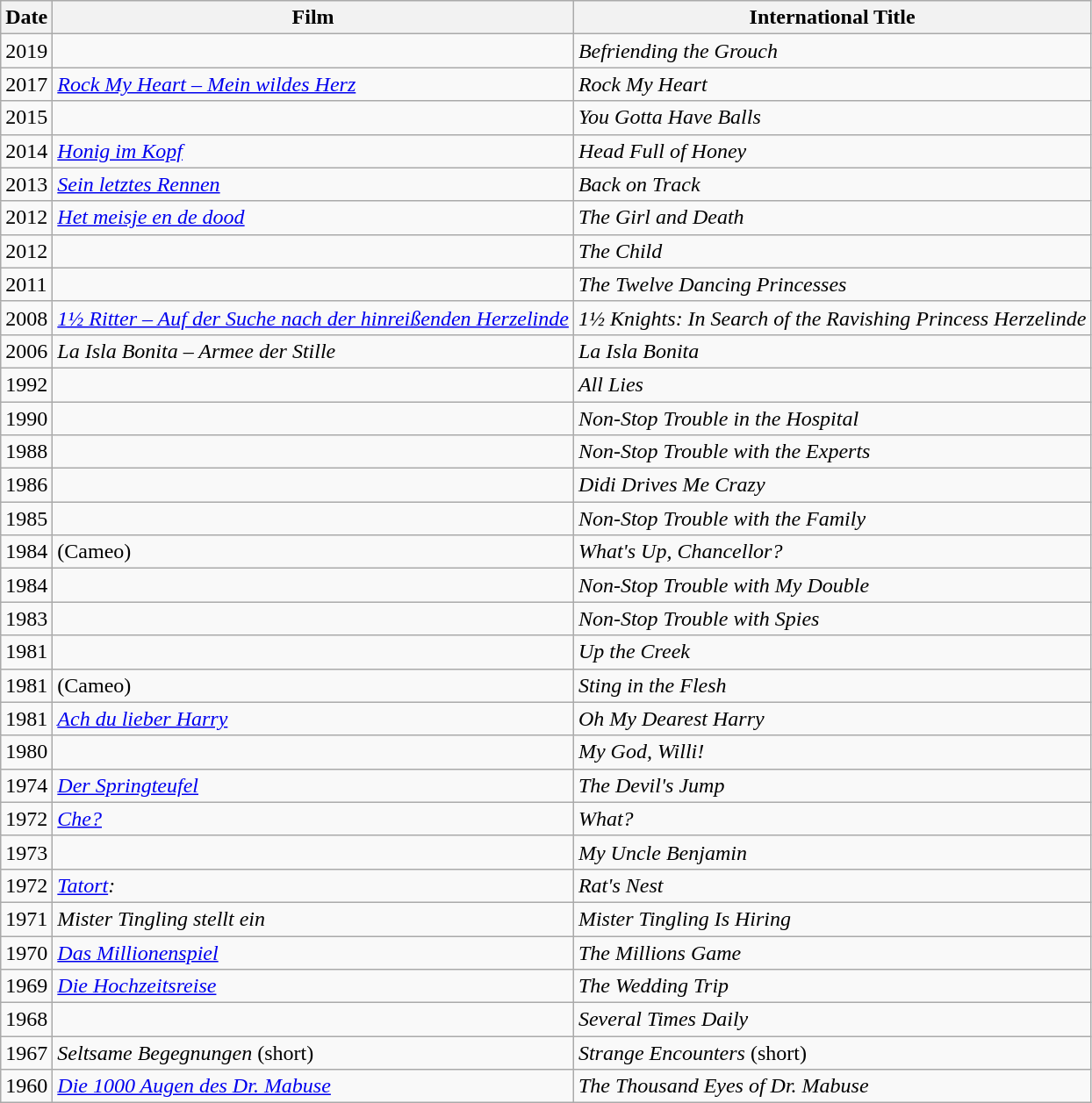<table class="wikitable">
<tr>
<th>Date</th>
<th>Film</th>
<th>International Title</th>
</tr>
<tr>
<td>2019</td>
<td><em></em></td>
<td><em>Befriending the Grouch</em></td>
</tr>
<tr>
<td>2017</td>
<td><em><a href='#'>Rock My Heart – Mein wildes Herz</a></em></td>
<td><em>Rock My Heart</em></td>
</tr>
<tr>
<td>2015</td>
<td><em></em></td>
<td><em>You Gotta Have Balls</em></td>
</tr>
<tr>
<td>2014</td>
<td><em><a href='#'>Honig im Kopf</a></em></td>
<td><em>Head Full of Honey</em></td>
</tr>
<tr>
<td>2013</td>
<td><em><a href='#'>Sein letztes Rennen</a></em></td>
<td><em>Back on Track</em></td>
</tr>
<tr>
<td>2012</td>
<td><em><a href='#'>Het meisje en de dood</a></em></td>
<td><em>The Girl and Death</em></td>
</tr>
<tr>
<td>2012</td>
<td><em></em></td>
<td><em>The Child</em></td>
</tr>
<tr>
<td>2011</td>
<td><em></em></td>
<td><em>The Twelve Dancing Princesses</em></td>
</tr>
<tr>
<td>2008</td>
<td><em><a href='#'>1½ Ritter – Auf der Suche nach der hinreißenden Herzelinde</a></em></td>
<td><em>1½ Knights: In Search of the Ravishing Princess Herzelinde</em></td>
</tr>
<tr>
<td>2006</td>
<td><em>La Isla Bonita – Armee der Stille</em></td>
<td><em>La Isla Bonita</em></td>
</tr>
<tr>
<td>1992</td>
<td><em></em></td>
<td><em>All Lies</em></td>
</tr>
<tr>
<td>1990</td>
<td><em></em></td>
<td><em>Non-Stop Trouble in the Hospital</em></td>
</tr>
<tr>
<td>1988</td>
<td><em></em></td>
<td><em>Non-Stop Trouble with the Experts</em></td>
</tr>
<tr>
<td>1986</td>
<td><em></em></td>
<td><em>Didi Drives Me Crazy</em></td>
</tr>
<tr>
<td>1985</td>
<td><em></em></td>
<td><em>Non-Stop Trouble with the Family</em></td>
</tr>
<tr>
<td>1984</td>
<td><em></em> (Cameo)</td>
<td><em>What's Up, Chancellor?</em></td>
</tr>
<tr>
<td>1984</td>
<td><em></em></td>
<td><em>Non-Stop Trouble with My Double</em></td>
</tr>
<tr>
<td>1983</td>
<td><em></em></td>
<td><em>Non-Stop Trouble with Spies</em></td>
</tr>
<tr>
<td>1981</td>
<td><em></em></td>
<td><em>Up the Creek</em></td>
</tr>
<tr>
<td>1981</td>
<td><em></em> (Cameo)</td>
<td><em>Sting in the Flesh</em></td>
</tr>
<tr>
<td>1981</td>
<td><em><a href='#'>Ach du lieber Harry</a></em></td>
<td><em>Oh My Dearest Harry</em></td>
</tr>
<tr>
<td>1980</td>
<td><em></em></td>
<td><em>My God, Willi!</em></td>
</tr>
<tr>
<td>1974</td>
<td><em><a href='#'>Der Springteufel</a></em></td>
<td><em>The Devil's Jump</em></td>
</tr>
<tr>
<td>1972</td>
<td><em><a href='#'>Che?</a></em></td>
<td><em>What?</em></td>
</tr>
<tr>
<td>1973</td>
<td><em></em></td>
<td><em>My Uncle Benjamin</em></td>
</tr>
<tr>
<td>1972</td>
<td><em><a href='#'>Tatort</a>: </em></td>
<td><em>Rat's Nest</em></td>
</tr>
<tr>
<td>1971</td>
<td><em>Mister Tingling stellt ein</em></td>
<td><em>Mister Tingling Is Hiring</em></td>
</tr>
<tr>
<td>1970</td>
<td><em><a href='#'>Das Millionenspiel</a></em></td>
<td><em>The Millions Game</em></td>
</tr>
<tr>
<td>1969</td>
<td><em><a href='#'>Die Hochzeitsreise</a></em></td>
<td><em>The Wedding Trip</em></td>
</tr>
<tr>
<td>1968</td>
<td><em></em></td>
<td><em>Several Times Daily</em></td>
</tr>
<tr>
<td>1967</td>
<td><em>Seltsame Begegnungen</em> (short)</td>
<td><em>Strange Encounters</em> (short)</td>
</tr>
<tr>
<td>1960</td>
<td><em><a href='#'>Die 1000 Augen des Dr. Mabuse</a></em></td>
<td><em>The Thousand Eyes of Dr. Mabuse</em></td>
</tr>
</table>
